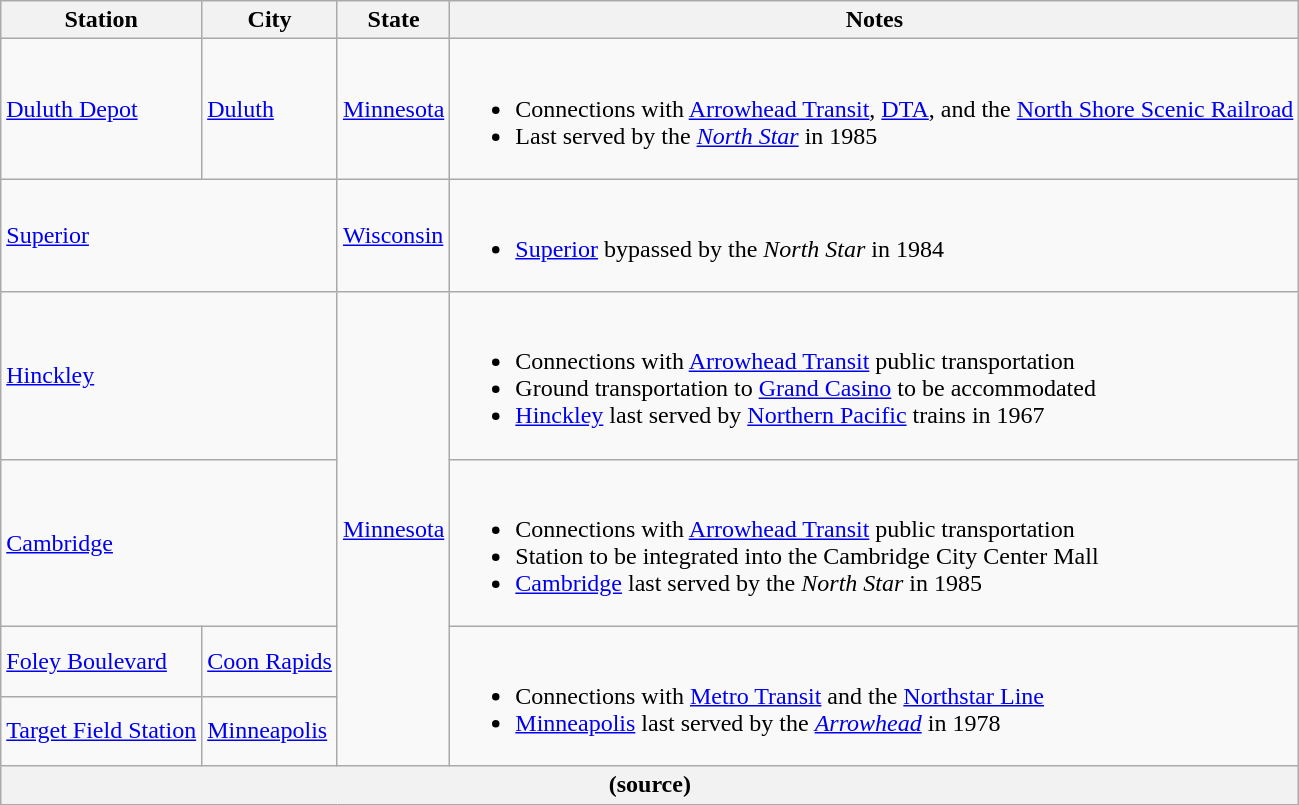<table class="wikitable">
<tr>
<th>Station</th>
<th>City</th>
<th>State</th>
<th>Notes</th>
</tr>
<tr>
<td><a href='#'>Duluth Depot</a></td>
<td><a href='#'>Duluth</a></td>
<td rowspan="1"><a href='#'>Minnesota</a></td>
<td><br><ul><li>Connections with <a href='#'>Arrowhead Transit</a>, <a href='#'>DTA</a>, and the <a href='#'>North Shore Scenic Railroad</a></li><li>Last served by the <em><a href='#'>North Star</a></em> in 1985</li></ul></td>
</tr>
<tr>
<td colspan="2"><a href='#'>Superior</a></td>
<td rowspan="1"><a href='#'>Wisconsin</a></td>
<td><br><ul><li><a href='#'>Superior</a> bypassed by the <em>North Star</em> in 1984</li></ul></td>
</tr>
<tr>
<td colspan="2"><a href='#'>Hinckley</a></td>
<td rowspan="4"><a href='#'>Minnesota</a></td>
<td><br><ul><li>Connections with <a href='#'>Arrowhead Transit</a> public transportation</li><li>Ground transportation to <a href='#'>Grand Casino</a> to be accommodated</li><li><a href='#'>Hinckley</a> last served by <a href='#'>Northern Pacific</a> trains in 1967</li></ul></td>
</tr>
<tr>
<td colspan="2";text-align="right"><a href='#'>Cambridge</a></td>
<td><br><ul><li>Connections with <a href='#'>Arrowhead Transit</a> public transportation</li><li>Station to be integrated into the Cambridge City Center Mall</li><li><a href='#'>Cambridge</a> last served by the <em>North Star</em> in 1985</li></ul></td>
</tr>
<tr>
<td><a href='#'>Foley Boulevard</a></td>
<td><a href='#'>Coon Rapids</a></td>
<td rowspan="2"><br><ul><li>Connections with <a href='#'>Metro Transit</a> and the <a href='#'>Northstar Line</a></li><li><a href='#'>Minneapolis</a> last served by the <em><a href='#'>Arrowhead</a></em> in 1978</li></ul></td>
</tr>
<tr>
<td><a href='#'>Target Field Station</a></td>
<td><a href='#'>Minneapolis</a></td>
</tr>
<tr>
<th colspan="4"> (source)</th>
</tr>
</table>
